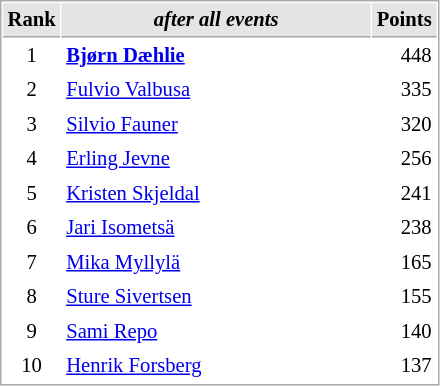<table cellspacing="1" cellpadding="3" style="border:1px solid #AAAAAA;font-size:86%">
<tr style="background-color: #E4E4E4;">
<th style="border-bottom:1px solid #AAAAAA" width=10>Rank</th>
<th style="border-bottom:1px solid #AAAAAA" width=200><em>after all events</em></th>
<th style="border-bottom:1px solid #AAAAAA" width=20 align=right>Points</th>
</tr>
<tr>
<td align=center>1</td>
<td> <strong><a href='#'>Bjørn Dæhlie</a></strong></td>
<td align=right>448</td>
</tr>
<tr>
<td align=center>2</td>
<td> <a href='#'>Fulvio Valbusa</a></td>
<td align=right>335</td>
</tr>
<tr>
<td align=center>3</td>
<td> <a href='#'>Silvio Fauner</a></td>
<td align=right>320</td>
</tr>
<tr>
<td align=center>4</td>
<td> <a href='#'>Erling Jevne</a></td>
<td align=right>256</td>
</tr>
<tr>
<td align=center>5</td>
<td> <a href='#'>Kristen Skjeldal</a></td>
<td align=right>241</td>
</tr>
<tr>
<td align=center>6</td>
<td> <a href='#'>Jari Isometsä</a></td>
<td align=right>238</td>
</tr>
<tr>
<td align=center>7</td>
<td> <a href='#'>Mika Myllylä</a></td>
<td align=right>165</td>
</tr>
<tr>
<td align=center>8</td>
<td> <a href='#'>Sture Sivertsen</a></td>
<td align=right>155</td>
</tr>
<tr>
<td align=center>9</td>
<td> <a href='#'>Sami Repo</a></td>
<td align=right>140</td>
</tr>
<tr>
<td align=center>10</td>
<td> <a href='#'>Henrik Forsberg</a></td>
<td align=right>137</td>
</tr>
</table>
